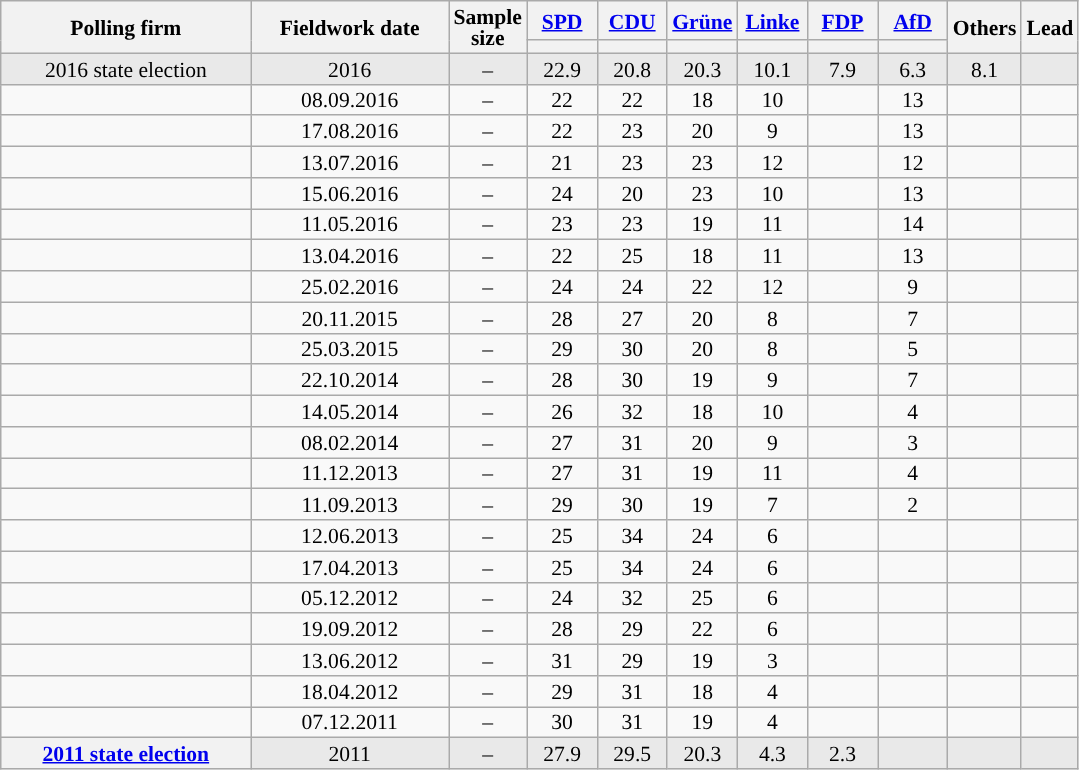<table class="wikitable sortable" style="text-align:center;font-size:90%;line-height:14px;">
<tr>
<th rowspan="2" style="width:160px;">Polling firm</th>
<th rowspan="2" style="width:125px;">Fieldwork date</th>
<th rowspan="2" style="width:35px;">Sample<br>size</th>
<th class="unsortable" style="width:40px;"><a href='#'>SPD</a></th>
<th class="unsortable" style="width:40px;"><a href='#'>CDU</a></th>
<th class="unsortable" style="width:40px;"><a href='#'>Grüne</a></th>
<th class="unsortable" style="width:40px;"><a href='#'>Linke</a></th>
<th class="unsortable" style="width:40px;"><a href='#'>FDP</a></th>
<th class="unsortable" style="width:40px;"><a href='#'>AfD</a></th>
<th rowspan="2" class="unsortable" style="width:40px;">Others</th>
<th rowspan="2" style="width:30px;">Lead</th>
</tr>
<tr>
<th style="background:"></th>
<th style="background:"></th>
<th style="background:"></th>
<th style="background:"></th>
<th style="background:"></th>
<th style="background:"></th>
</tr>
<tr style="background:#E9E9E9;">
<td>2016 state election</td>
<td>2016</td>
<td>–</td>
<td>22.9</td>
<td>20.8</td>
<td>20.3</td>
<td>10.1</td>
<td>7.9</td>
<td>6.3</td>
<td>8.1</td>
<td style="background:"></td>
</tr>
<tr>
<td></td>
<td data-sort-value="2023-02-02">08.09.2016</td>
<td>–</td>
<td>22</td>
<td>22</td>
<td>18</td>
<td>10</td>
<td></td>
<td>13</td>
<td></td>
<td></td>
</tr>
<tr>
<td></td>
<td data-sort-value="2023-02-02">17.08.2016</td>
<td>–</td>
<td>22</td>
<td>23</td>
<td>20</td>
<td>9</td>
<td></td>
<td>13</td>
<td></td>
<td style="background:"></td>
</tr>
<tr>
<td></td>
<td data-sort-value="2023-02-02">13.07.2016</td>
<td>–</td>
<td>21</td>
<td>23</td>
<td>23</td>
<td>12</td>
<td></td>
<td>12</td>
<td></td>
<td></td>
</tr>
<tr>
<td></td>
<td data-sort-value="2023-02-02">15.06.2016</td>
<td>–</td>
<td>24</td>
<td>20</td>
<td>23</td>
<td>10</td>
<td></td>
<td>13</td>
<td></td>
<td></td>
</tr>
<tr>
<td></td>
<td data-sort-value="2023-02-02">11.05.2016</td>
<td>–</td>
<td>23</td>
<td>23</td>
<td>19</td>
<td>11</td>
<td></td>
<td>14</td>
<td></td>
<td></td>
</tr>
<tr>
<td></td>
<td data-sort-value="2023-02-02">13.04.2016</td>
<td>–</td>
<td>22</td>
<td>25</td>
<td>18</td>
<td>11</td>
<td></td>
<td>13</td>
<td></td>
<td style="background:"></td>
</tr>
<tr>
<td></td>
<td data-sort-value="2023-02-02">25.02.2016</td>
<td>–</td>
<td>24</td>
<td>24</td>
<td>22</td>
<td>12</td>
<td></td>
<td>9</td>
<td></td>
<td></td>
</tr>
<tr>
<td></td>
<td data-sort-value="2023-02-02">20.11.2015</td>
<td>–</td>
<td>28</td>
<td>27</td>
<td>20</td>
<td>8</td>
<td></td>
<td>7</td>
<td></td>
<td style="background:"></td>
</tr>
<tr>
<td></td>
<td data-sort-value="2023-02-02">25.03.2015</td>
<td>–</td>
<td>29</td>
<td>30</td>
<td>20</td>
<td>8</td>
<td></td>
<td>5</td>
<td></td>
<td style="background:"></td>
</tr>
<tr>
<td></td>
<td data-sort-value="2023-02-02">22.10.2014</td>
<td>–</td>
<td>28</td>
<td>30</td>
<td>19</td>
<td>9</td>
<td></td>
<td>7</td>
<td></td>
<td style="background:"></td>
</tr>
<tr>
<td></td>
<td data-sort-value="2023-02-02">14.05.2014</td>
<td>–</td>
<td>26</td>
<td>32</td>
<td>18</td>
<td>10</td>
<td></td>
<td>4</td>
<td></td>
<td style="background:"></td>
</tr>
<tr>
<td></td>
<td data-sort-value="2023-02-02">08.02.2014</td>
<td>–</td>
<td>27</td>
<td>31</td>
<td>20</td>
<td>9</td>
<td></td>
<td>3</td>
<td></td>
<td style="background:"></td>
</tr>
<tr>
<td></td>
<td data-sort-value="2023-02-02">11.12.2013</td>
<td>–</td>
<td>27</td>
<td>31</td>
<td>19</td>
<td>11</td>
<td></td>
<td>4</td>
<td></td>
<td style="background:"></td>
</tr>
<tr>
<td></td>
<td data-sort-value="2023-02-02">11.09.2013</td>
<td>–</td>
<td>29</td>
<td>30</td>
<td>19</td>
<td>7</td>
<td></td>
<td>2</td>
<td></td>
<td style="background:"></td>
</tr>
<tr>
<td></td>
<td data-sort-value="2023-02-02">12.06.2013</td>
<td>–</td>
<td>25</td>
<td>34</td>
<td>24</td>
<td>6</td>
<td></td>
<td></td>
<td></td>
<td style="background:"></td>
</tr>
<tr>
<td></td>
<td data-sort-value="2023-02-02">17.04.2013</td>
<td>–</td>
<td>25</td>
<td>34</td>
<td>24</td>
<td>6</td>
<td></td>
<td></td>
<td></td>
<td style="background:"></td>
</tr>
<tr>
<td></td>
<td data-sort-value="2023-02-02">05.12.2012</td>
<td>–</td>
<td>24</td>
<td>32</td>
<td>25</td>
<td>6</td>
<td></td>
<td></td>
<td></td>
<td style="background:"></td>
</tr>
<tr>
<td></td>
<td data-sort-value="2023-02-02">19.09.2012</td>
<td>–</td>
<td>28</td>
<td>29</td>
<td>22</td>
<td>6</td>
<td></td>
<td></td>
<td></td>
<td style="background:"></td>
</tr>
<tr>
<td></td>
<td data-sort-value="2023-02-02">13.06.2012</td>
<td>–</td>
<td>31</td>
<td>29</td>
<td>19</td>
<td>3</td>
<td></td>
<td></td>
<td></td>
<td></td>
</tr>
<tr>
<td></td>
<td data-sort-value="2023-02-02">18.04.2012</td>
<td>–</td>
<td>29</td>
<td>31</td>
<td>18</td>
<td>4</td>
<td></td>
<td></td>
<td></td>
<td style="background:"></td>
</tr>
<tr>
<td></td>
<td data-sort-value="2023-02-02">07.12.2011</td>
<td>–</td>
<td>30</td>
<td>31</td>
<td>19</td>
<td>4</td>
<td></td>
<td></td>
<td></td>
<td style="background:"></td>
</tr>
<tr style="background:#E9E9E9;">
<th><a href='#'>2011 state election</a></th>
<td>2011</td>
<td>–</td>
<td>27.9</td>
<td>29.5</td>
<td>20.3</td>
<td>4.3</td>
<td>2.3</td>
<td></td>
<td></td>
<td></td>
</tr>
</table>
